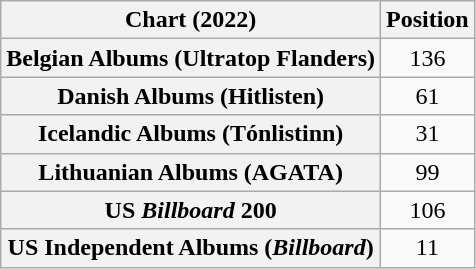<table class="wikitable sortable plainrowheaders" style="text-align:center">
<tr>
<th scope="col">Chart (2022)</th>
<th scope="col">Position</th>
</tr>
<tr>
<th scope="row">Belgian Albums (Ultratop Flanders)</th>
<td>136</td>
</tr>
<tr>
<th scope="row">Danish Albums (Hitlisten)</th>
<td>61</td>
</tr>
<tr>
<th scope="row">Icelandic Albums (Tónlistinn)</th>
<td>31</td>
</tr>
<tr>
<th scope="row">Lithuanian Albums (AGATA)</th>
<td>99</td>
</tr>
<tr>
<th scope="row">US <em>Billboard</em> 200</th>
<td>106</td>
</tr>
<tr>
<th scope="row">US Independent Albums (<em>Billboard</em>)</th>
<td>11</td>
</tr>
</table>
